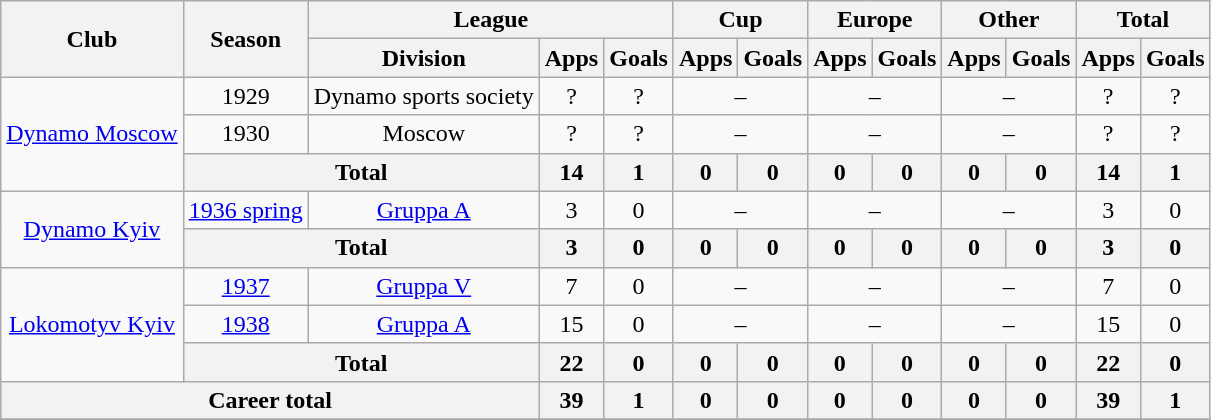<table class="wikitable" style="text-align: center">
<tr>
<th rowspan=2>Club</th>
<th rowspan=2>Season</th>
<th colspan=3>League</th>
<th colspan=2>Cup</th>
<th colspan=2>Europe</th>
<th colspan=2>Other</th>
<th colspan=2>Total</th>
</tr>
<tr>
<th>Division</th>
<th>Apps</th>
<th>Goals</th>
<th>Apps</th>
<th>Goals</th>
<th>Apps</th>
<th>Goals</th>
<th>Apps</th>
<th>Goals</th>
<th>Apps</th>
<th>Goals</th>
</tr>
<tr>
<td rowspan=3><a href='#'>Dynamo Moscow</a></td>
<td>1929</td>
<td>Dynamo sports society</td>
<td>?</td>
<td>?</td>
<td colspan=2>–</td>
<td colspan=2>–</td>
<td colspan=2>–</td>
<td>?</td>
<td>?</td>
</tr>
<tr>
<td>1930</td>
<td>Moscow</td>
<td>?</td>
<td>?</td>
<td colspan=2>–</td>
<td colspan=2>–</td>
<td colspan=2>–</td>
<td>?</td>
<td>?</td>
</tr>
<tr>
<th colspan=2>Total</th>
<th>14</th>
<th>1</th>
<th>0</th>
<th>0</th>
<th>0</th>
<th>0</th>
<th>0</th>
<th>0</th>
<th>14</th>
<th>1</th>
</tr>
<tr>
<td rowspan=2><a href='#'>Dynamo Kyiv</a></td>
<td><a href='#'>1936 spring</a></td>
<td><a href='#'>Gruppa A</a></td>
<td>3</td>
<td>0</td>
<td colspan=2>–</td>
<td colspan=2>–</td>
<td colspan=2>–</td>
<td>3</td>
<td>0</td>
</tr>
<tr>
<th colspan=2>Total</th>
<th>3</th>
<th>0</th>
<th>0</th>
<th>0</th>
<th>0</th>
<th>0</th>
<th>0</th>
<th>0</th>
<th>3</th>
<th>0</th>
</tr>
<tr>
<td rowspan=3><a href='#'>Lokomotyv Kyiv</a></td>
<td><a href='#'>1937</a></td>
<td><a href='#'>Gruppa V</a></td>
<td>7</td>
<td>0</td>
<td colspan=2>–</td>
<td colspan=2>–</td>
<td colspan=2>–</td>
<td>7</td>
<td>0</td>
</tr>
<tr>
<td><a href='#'>1938</a></td>
<td><a href='#'>Gruppa A</a></td>
<td>15</td>
<td>0</td>
<td colspan=2>–</td>
<td colspan=2>–</td>
<td colspan=2>–</td>
<td>15</td>
<td>0</td>
</tr>
<tr>
<th colspan=2>Total</th>
<th>22</th>
<th>0</th>
<th>0</th>
<th>0</th>
<th>0</th>
<th>0</th>
<th>0</th>
<th>0</th>
<th>22</th>
<th>0</th>
</tr>
<tr>
<th colspan=3>Career total </th>
<th>39</th>
<th>1</th>
<th>0</th>
<th>0</th>
<th>0</th>
<th>0</th>
<th>0</th>
<th>0</th>
<th>39</th>
<th>1</th>
</tr>
<tr>
</tr>
</table>
